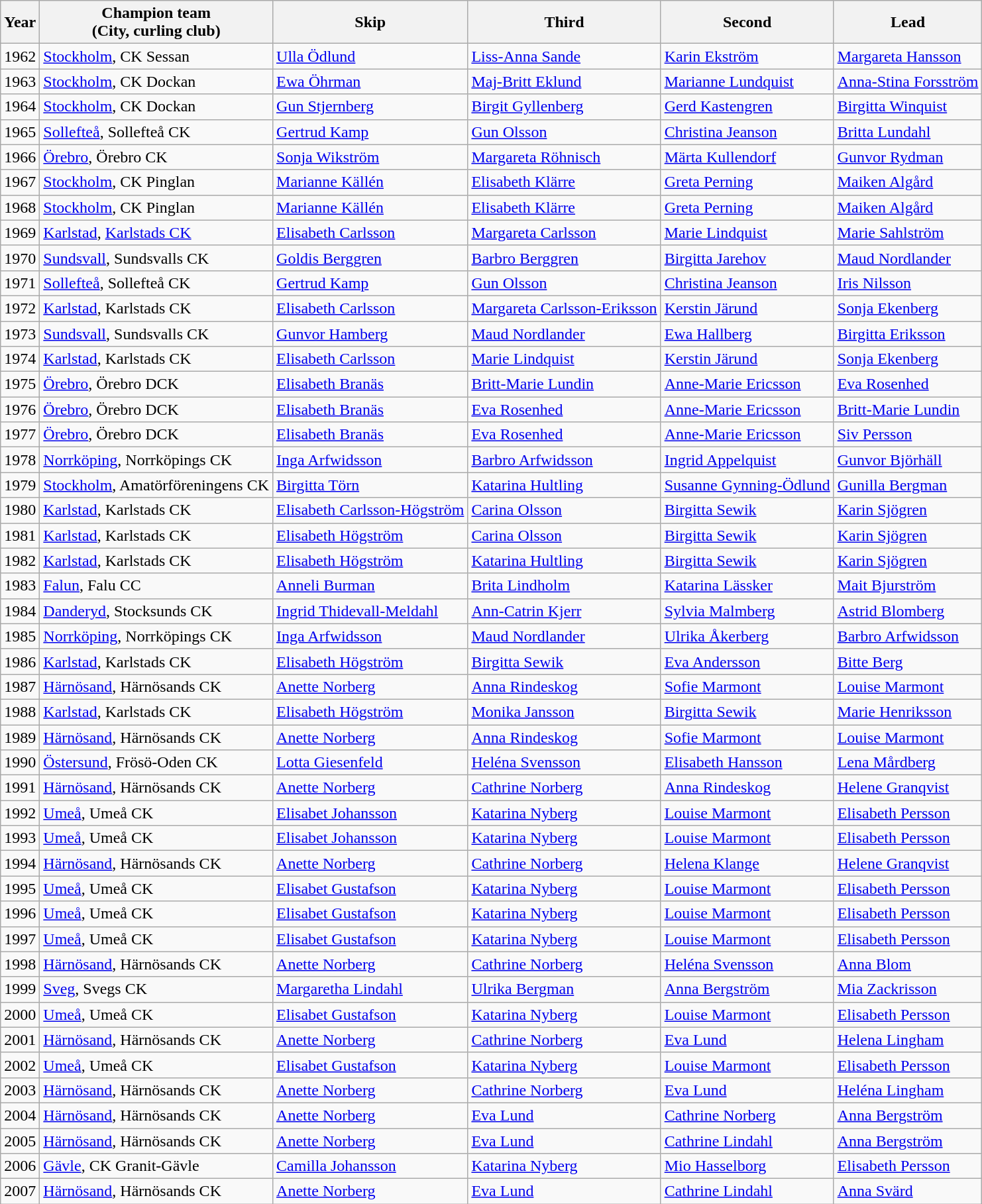<table class="wikitable">
<tr>
<th>Year</th>
<th>Champion team<br>(City, curling club)</th>
<th>Skip</th>
<th>Third</th>
<th>Second</th>
<th>Lead</th>
</tr>
<tr>
<td align=center>1962</td>
<td> <a href='#'>Stockholm</a>, CK Sessan</td>
<td><a href='#'>Ulla Ödlund</a></td>
<td><a href='#'>Liss-Anna Sande</a></td>
<td><a href='#'>Karin Ekström</a></td>
<td><a href='#'>Margareta Hansson</a></td>
</tr>
<tr>
<td align=center>1963</td>
<td> <a href='#'>Stockholm</a>, CK Dockan</td>
<td><a href='#'>Ewa Öhrman</a></td>
<td><a href='#'>Maj-Britt Eklund</a></td>
<td><a href='#'>Marianne Lundquist</a></td>
<td><a href='#'>Anna-Stina Forsström</a></td>
</tr>
<tr>
<td align=center>1964</td>
<td> <a href='#'>Stockholm</a>, CK Dockan</td>
<td><a href='#'>Gun Stjernberg</a></td>
<td><a href='#'>Birgit Gyllenberg</a></td>
<td><a href='#'>Gerd Kastengren</a></td>
<td><a href='#'>Birgitta Winquist</a></td>
</tr>
<tr>
<td align=center>1965</td>
<td> <a href='#'>Sollefteå</a>, Sollefteå CK</td>
<td><a href='#'>Gertrud Kamp</a></td>
<td><a href='#'>Gun Olsson</a></td>
<td><a href='#'>Christina Jeanson</a></td>
<td><a href='#'>Britta Lundahl</a></td>
</tr>
<tr>
<td align=center>1966</td>
<td> <a href='#'>Örebro</a>, Örebro CK</td>
<td><a href='#'>Sonja Wikström</a></td>
<td><a href='#'>Margareta Röhnisch</a></td>
<td><a href='#'>Märta Kullendorf</a></td>
<td><a href='#'>Gunvor Rydman</a></td>
</tr>
<tr>
<td align=center>1967</td>
<td> <a href='#'>Stockholm</a>, CK Pinglan</td>
<td><a href='#'>Marianne Källén</a></td>
<td><a href='#'>Elisabeth Klärre</a></td>
<td><a href='#'>Greta Perning</a></td>
<td><a href='#'>Maiken Algård</a></td>
</tr>
<tr>
<td align=center>1968</td>
<td> <a href='#'>Stockholm</a>, CK Pinglan</td>
<td><a href='#'>Marianne Källén</a></td>
<td><a href='#'>Elisabeth Klärre</a></td>
<td><a href='#'>Greta Perning</a></td>
<td><a href='#'>Maiken Algård</a></td>
</tr>
<tr>
<td align=center>1969</td>
<td> <a href='#'>Karlstad</a>, <a href='#'>Karlstads CK</a></td>
<td><a href='#'>Elisabeth Carlsson</a></td>
<td><a href='#'>Margareta Carlsson</a></td>
<td><a href='#'>Marie Lindquist</a></td>
<td><a href='#'>Marie Sahlström</a></td>
</tr>
<tr>
<td align=center>1970</td>
<td> <a href='#'>Sundsvall</a>, Sundsvalls CK</td>
<td><a href='#'>Goldis Berggren</a></td>
<td><a href='#'>Barbro Berggren</a></td>
<td><a href='#'>Birgitta Jarehov</a></td>
<td><a href='#'>Maud Nordlander</a></td>
</tr>
<tr>
<td align=center>1971</td>
<td> <a href='#'>Sollefteå</a>, Sollefteå CK</td>
<td><a href='#'>Gertrud Kamp</a></td>
<td><a href='#'>Gun Olsson</a></td>
<td><a href='#'>Christina Jeanson</a></td>
<td><a href='#'>Iris Nilsson</a></td>
</tr>
<tr>
<td align=center>1972</td>
<td> <a href='#'>Karlstad</a>, Karlstads CK</td>
<td><a href='#'>Elisabeth Carlsson</a></td>
<td><a href='#'>Margareta Carlsson-Eriksson</a></td>
<td><a href='#'>Kerstin Järund</a></td>
<td><a href='#'>Sonja Ekenberg</a></td>
</tr>
<tr>
<td align=center>1973</td>
<td> <a href='#'>Sundsvall</a>, Sundsvalls CK</td>
<td><a href='#'>Gunvor Hamberg</a></td>
<td><a href='#'>Maud Nordlander</a></td>
<td><a href='#'>Ewa Hallberg</a></td>
<td><a href='#'>Birgitta Eriksson</a></td>
</tr>
<tr>
<td align=center>1974</td>
<td> <a href='#'>Karlstad</a>, Karlstads CK</td>
<td><a href='#'>Elisabeth Carlsson</a></td>
<td><a href='#'>Marie Lindquist</a></td>
<td><a href='#'>Kerstin Järund</a></td>
<td><a href='#'>Sonja Ekenberg</a></td>
</tr>
<tr>
<td align=center>1975</td>
<td> <a href='#'>Örebro</a>, Örebro DCK</td>
<td><a href='#'>Elisabeth Branäs</a></td>
<td><a href='#'>Britt-Marie Lundin</a></td>
<td><a href='#'>Anne-Marie Ericsson</a></td>
<td><a href='#'>Eva Rosenhed</a></td>
</tr>
<tr>
<td align=center>1976</td>
<td> <a href='#'>Örebro</a>, Örebro DCK</td>
<td><a href='#'>Elisabeth Branäs</a></td>
<td><a href='#'>Eva Rosenhed</a></td>
<td><a href='#'>Anne-Marie Ericsson</a></td>
<td><a href='#'>Britt-Marie Lundin</a></td>
</tr>
<tr>
<td align=center>1977</td>
<td> <a href='#'>Örebro</a>, Örebro DCK</td>
<td><a href='#'>Elisabeth Branäs</a></td>
<td><a href='#'>Eva Rosenhed</a></td>
<td><a href='#'>Anne-Marie Ericsson</a></td>
<td><a href='#'>Siv Persson</a></td>
</tr>
<tr>
<td align=center>1978</td>
<td> <a href='#'>Norrköping</a>, Norrköpings CK</td>
<td><a href='#'>Inga Arfwidsson</a></td>
<td><a href='#'>Barbro Arfwidsson</a></td>
<td><a href='#'>Ingrid Appelquist</a></td>
<td><a href='#'>Gunvor Björhäll</a></td>
</tr>
<tr>
<td align=center>1979</td>
<td> <a href='#'>Stockholm</a>, Amatörföreningens CK</td>
<td><a href='#'>Birgitta Törn</a></td>
<td><a href='#'>Katarina Hultling</a></td>
<td><a href='#'>Susanne Gynning-Ödlund</a></td>
<td><a href='#'>Gunilla Bergman</a></td>
</tr>
<tr>
<td align=center>1980</td>
<td> <a href='#'>Karlstad</a>, Karlstads CK</td>
<td><a href='#'>Elisabeth Carlsson-Högström</a></td>
<td><a href='#'>Carina Olsson</a></td>
<td><a href='#'>Birgitta Sewik</a></td>
<td><a href='#'>Karin Sjögren</a></td>
</tr>
<tr>
<td align=center>1981</td>
<td> <a href='#'>Karlstad</a>, Karlstads CK</td>
<td><a href='#'>Elisabeth Högström</a></td>
<td><a href='#'>Carina Olsson</a></td>
<td><a href='#'>Birgitta Sewik</a></td>
<td><a href='#'>Karin Sjögren</a></td>
</tr>
<tr>
<td align=center>1982</td>
<td> <a href='#'>Karlstad</a>, Karlstads CK</td>
<td><a href='#'>Elisabeth Högström</a></td>
<td><a href='#'>Katarina Hultling</a></td>
<td><a href='#'>Birgitta Sewik</a></td>
<td><a href='#'>Karin Sjögren</a></td>
</tr>
<tr>
<td align=center>1983</td>
<td> <a href='#'>Falun</a>, Falu CC</td>
<td><a href='#'>Anneli Burman</a></td>
<td><a href='#'>Brita Lindholm</a></td>
<td><a href='#'>Katarina Lässker</a></td>
<td><a href='#'>Mait Bjurström</a></td>
</tr>
<tr>
<td align=center>1984</td>
<td> <a href='#'>Danderyd</a>, Stocksunds CK</td>
<td><a href='#'>Ingrid Thidevall-Meldahl</a></td>
<td><a href='#'>Ann-Catrin Kjerr</a></td>
<td><a href='#'>Sylvia Malmberg</a></td>
<td><a href='#'>Astrid Blomberg</a></td>
</tr>
<tr>
<td align=center>1985</td>
<td> <a href='#'>Norrköping</a>, Norrköpings CK</td>
<td><a href='#'>Inga Arfwidsson</a></td>
<td><a href='#'>Maud Nordlander</a></td>
<td><a href='#'>Ulrika Åkerberg</a></td>
<td><a href='#'>Barbro Arfwidsson</a></td>
</tr>
<tr>
<td align=center>1986</td>
<td> <a href='#'>Karlstad</a>, Karlstads CK</td>
<td><a href='#'>Elisabeth Högström</a></td>
<td><a href='#'>Birgitta Sewik</a></td>
<td><a href='#'>Eva Andersson</a></td>
<td><a href='#'>Bitte Berg</a></td>
</tr>
<tr>
<td align=center>1987</td>
<td> <a href='#'>Härnösand</a>, Härnösands CK</td>
<td><a href='#'>Anette Norberg</a></td>
<td><a href='#'>Anna Rindeskog</a></td>
<td><a href='#'>Sofie Marmont</a></td>
<td><a href='#'>Louise Marmont</a></td>
</tr>
<tr>
<td align=center>1988</td>
<td> <a href='#'>Karlstad</a>, Karlstads CK</td>
<td><a href='#'>Elisabeth Högström</a></td>
<td><a href='#'>Monika Jansson</a></td>
<td><a href='#'>Birgitta Sewik</a></td>
<td><a href='#'>Marie Henriksson</a></td>
</tr>
<tr>
<td align=center>1989</td>
<td> <a href='#'>Härnösand</a>, Härnösands CK</td>
<td><a href='#'>Anette Norberg</a></td>
<td><a href='#'>Anna Rindeskog</a></td>
<td><a href='#'>Sofie Marmont</a></td>
<td><a href='#'>Louise Marmont</a></td>
</tr>
<tr>
<td align=center>1990</td>
<td> <a href='#'>Östersund</a>, Frösö-Oden CK</td>
<td><a href='#'>Lotta Giesenfeld</a></td>
<td><a href='#'>Heléna Svensson</a></td>
<td><a href='#'>Elisabeth Hansson</a></td>
<td><a href='#'>Lena Mårdberg</a></td>
</tr>
<tr>
<td align=center>1991</td>
<td> <a href='#'>Härnösand</a>, Härnösands CK</td>
<td><a href='#'>Anette Norberg</a></td>
<td><a href='#'>Cathrine Norberg</a></td>
<td><a href='#'>Anna Rindeskog</a></td>
<td><a href='#'>Helene Granqvist</a></td>
</tr>
<tr>
<td align=center>1992</td>
<td> <a href='#'>Umeå</a>, Umeå CK</td>
<td><a href='#'>Elisabet Johansson</a></td>
<td><a href='#'>Katarina Nyberg</a></td>
<td><a href='#'>Louise Marmont</a></td>
<td><a href='#'>Elisabeth Persson</a></td>
</tr>
<tr>
<td align=center>1993</td>
<td> <a href='#'>Umeå</a>, Umeå CK</td>
<td><a href='#'>Elisabet Johansson</a></td>
<td><a href='#'>Katarina Nyberg</a></td>
<td><a href='#'>Louise Marmont</a></td>
<td><a href='#'>Elisabeth Persson</a></td>
</tr>
<tr>
<td align=center>1994</td>
<td> <a href='#'>Härnösand</a>, Härnösands CK</td>
<td><a href='#'>Anette Norberg</a></td>
<td><a href='#'>Cathrine Norberg</a></td>
<td><a href='#'>Helena Klange</a></td>
<td><a href='#'>Helene Granqvist</a></td>
</tr>
<tr>
<td align=center>1995</td>
<td> <a href='#'>Umeå</a>, Umeå CK</td>
<td><a href='#'>Elisabet Gustafson</a></td>
<td><a href='#'>Katarina Nyberg</a></td>
<td><a href='#'>Louise Marmont</a></td>
<td><a href='#'>Elisabeth Persson</a></td>
</tr>
<tr>
<td align=center>1996</td>
<td> <a href='#'>Umeå</a>, Umeå CK</td>
<td><a href='#'>Elisabet Gustafson</a></td>
<td><a href='#'>Katarina Nyberg</a></td>
<td><a href='#'>Louise Marmont</a></td>
<td><a href='#'>Elisabeth Persson</a></td>
</tr>
<tr>
<td align=center>1997</td>
<td> <a href='#'>Umeå</a>, Umeå CK</td>
<td><a href='#'>Elisabet Gustafson</a></td>
<td><a href='#'>Katarina Nyberg</a></td>
<td><a href='#'>Louise Marmont</a></td>
<td><a href='#'>Elisabeth Persson</a></td>
</tr>
<tr>
<td align=center>1998</td>
<td> <a href='#'>Härnösand</a>, Härnösands CK</td>
<td><a href='#'>Anette Norberg</a></td>
<td><a href='#'>Cathrine Norberg</a></td>
<td><a href='#'>Heléna Svensson</a></td>
<td><a href='#'>Anna Blom</a></td>
</tr>
<tr>
<td align=center>1999</td>
<td> <a href='#'>Sveg</a>, Svegs CK</td>
<td><a href='#'>Margaretha Lindahl</a></td>
<td><a href='#'>Ulrika Bergman</a></td>
<td><a href='#'>Anna Bergström</a></td>
<td><a href='#'>Mia Zackrisson</a></td>
</tr>
<tr>
<td align=center>2000</td>
<td> <a href='#'>Umeå</a>, Umeå CK</td>
<td><a href='#'>Elisabet Gustafson</a></td>
<td><a href='#'>Katarina Nyberg</a></td>
<td><a href='#'>Louise Marmont</a></td>
<td><a href='#'>Elisabeth Persson</a></td>
</tr>
<tr>
<td align=center>2001</td>
<td> <a href='#'>Härnösand</a>, Härnösands CK</td>
<td><a href='#'>Anette Norberg</a></td>
<td><a href='#'>Cathrine Norberg</a></td>
<td><a href='#'>Eva Lund</a></td>
<td><a href='#'>Helena Lingham</a></td>
</tr>
<tr>
<td align=center>2002</td>
<td> <a href='#'>Umeå</a>, Umeå CK</td>
<td><a href='#'>Elisabet Gustafson</a></td>
<td><a href='#'>Katarina Nyberg</a></td>
<td><a href='#'>Louise Marmont</a></td>
<td><a href='#'>Elisabeth Persson</a></td>
</tr>
<tr>
<td align=center>2003</td>
<td> <a href='#'>Härnösand</a>, Härnösands CK</td>
<td><a href='#'>Anette Norberg</a></td>
<td><a href='#'>Cathrine Norberg</a></td>
<td><a href='#'>Eva Lund</a></td>
<td><a href='#'>Heléna Lingham</a></td>
</tr>
<tr>
<td align=center>2004</td>
<td> <a href='#'>Härnösand</a>, Härnösands CK</td>
<td><a href='#'>Anette Norberg</a></td>
<td><a href='#'>Eva Lund</a></td>
<td><a href='#'>Cathrine Norberg</a></td>
<td><a href='#'>Anna Bergström</a></td>
</tr>
<tr>
<td align=center>2005</td>
<td> <a href='#'>Härnösand</a>, Härnösands CK</td>
<td><a href='#'>Anette Norberg</a></td>
<td><a href='#'>Eva Lund</a></td>
<td><a href='#'>Cathrine Lindahl</a></td>
<td><a href='#'>Anna Bergström</a></td>
</tr>
<tr>
<td align=center>2006</td>
<td> <a href='#'>Gävle</a>, CK Granit-Gävle</td>
<td><a href='#'>Camilla Johansson</a></td>
<td><a href='#'>Katarina Nyberg</a></td>
<td><a href='#'>Mio Hasselborg</a></td>
<td><a href='#'>Elisabeth Persson</a></td>
</tr>
<tr>
<td align=center>2007</td>
<td> <a href='#'>Härnösand</a>, Härnösands CK</td>
<td><a href='#'>Anette Norberg</a></td>
<td><a href='#'>Eva Lund</a></td>
<td><a href='#'>Cathrine Lindahl</a></td>
<td><a href='#'>Anna Svärd</a><br></td>
</tr>
</table>
